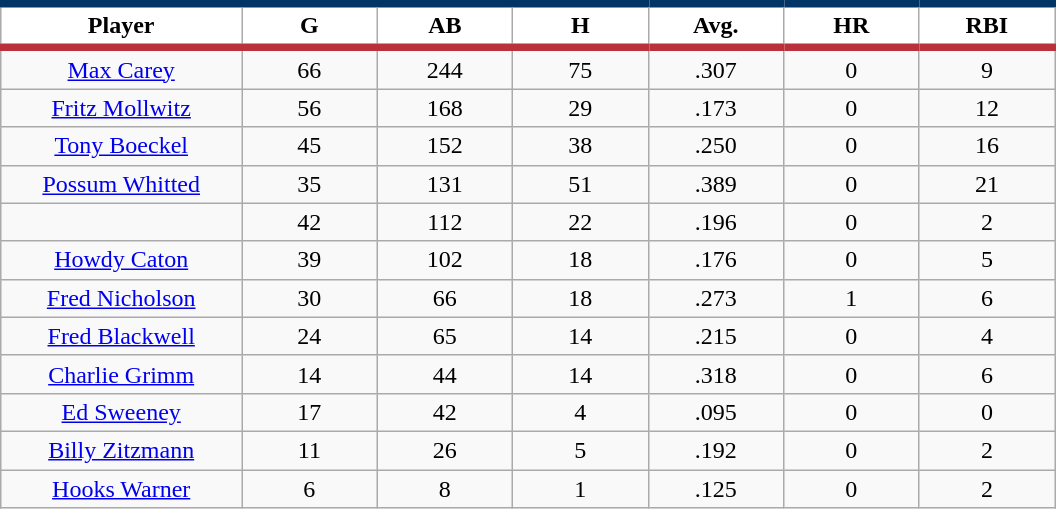<table class="wikitable sortable">
<tr>
<th style="background:#FFFFFF; border-top:#023465 5px solid; border-bottom:#ba313c 5px solid;" width="16%">Player</th>
<th style="background:#FFFFFF; border-top:#023465 5px solid; border-bottom:#ba313c 5px solid;" width="9%">G</th>
<th style="background:#FFFFFF; border-top:#023465 5px solid; border-bottom:#ba313c 5px solid;" width="9%">AB</th>
<th style="background:#FFFFFF; border-top:#023465 5px solid; border-bottom:#ba313c 5px solid;" width="9%">H</th>
<th style="background:#FFFFFF; border-top:#023465 5px solid; border-bottom:#ba313c 5px solid;" width="9%">Avg.</th>
<th style="background:#FFFFFF; border-top:#023465 5px solid; border-bottom:#ba313c 5px solid;" width="9%">HR</th>
<th style="background:#FFFFFF; border-top:#023465 5px solid; border-bottom:#ba313c 5px solid;" width="9%">RBI</th>
</tr>
<tr align="center">
<td><a href='#'>Max Carey</a></td>
<td>66</td>
<td>244</td>
<td>75</td>
<td>.307</td>
<td>0</td>
<td>9</td>
</tr>
<tr align="center">
<td><a href='#'>Fritz Mollwitz</a></td>
<td>56</td>
<td>168</td>
<td>29</td>
<td>.173</td>
<td>0</td>
<td>12</td>
</tr>
<tr align="center">
<td><a href='#'>Tony Boeckel</a></td>
<td>45</td>
<td>152</td>
<td>38</td>
<td>.250</td>
<td>0</td>
<td>16</td>
</tr>
<tr align="center">
<td><a href='#'>Possum Whitted</a></td>
<td>35</td>
<td>131</td>
<td>51</td>
<td>.389</td>
<td>0</td>
<td>21</td>
</tr>
<tr align="center">
<td></td>
<td>42</td>
<td>112</td>
<td>22</td>
<td>.196</td>
<td>0</td>
<td>2</td>
</tr>
<tr align="center">
<td><a href='#'>Howdy Caton</a></td>
<td>39</td>
<td>102</td>
<td>18</td>
<td>.176</td>
<td>0</td>
<td>5</td>
</tr>
<tr align="center">
<td><a href='#'>Fred Nicholson</a></td>
<td>30</td>
<td>66</td>
<td>18</td>
<td>.273</td>
<td>1</td>
<td>6</td>
</tr>
<tr align="center">
<td><a href='#'>Fred Blackwell</a></td>
<td>24</td>
<td>65</td>
<td>14</td>
<td>.215</td>
<td>0</td>
<td>4</td>
</tr>
<tr align="center">
<td><a href='#'>Charlie Grimm</a></td>
<td>14</td>
<td>44</td>
<td>14</td>
<td>.318</td>
<td>0</td>
<td>6</td>
</tr>
<tr align="center">
<td><a href='#'>Ed Sweeney</a></td>
<td>17</td>
<td>42</td>
<td>4</td>
<td>.095</td>
<td>0</td>
<td>0</td>
</tr>
<tr align="center">
<td><a href='#'>Billy Zitzmann</a></td>
<td>11</td>
<td>26</td>
<td>5</td>
<td>.192</td>
<td>0</td>
<td>2</td>
</tr>
<tr align="center">
<td><a href='#'>Hooks Warner</a></td>
<td>6</td>
<td>8</td>
<td>1</td>
<td>.125</td>
<td>0</td>
<td>2</td>
</tr>
</table>
